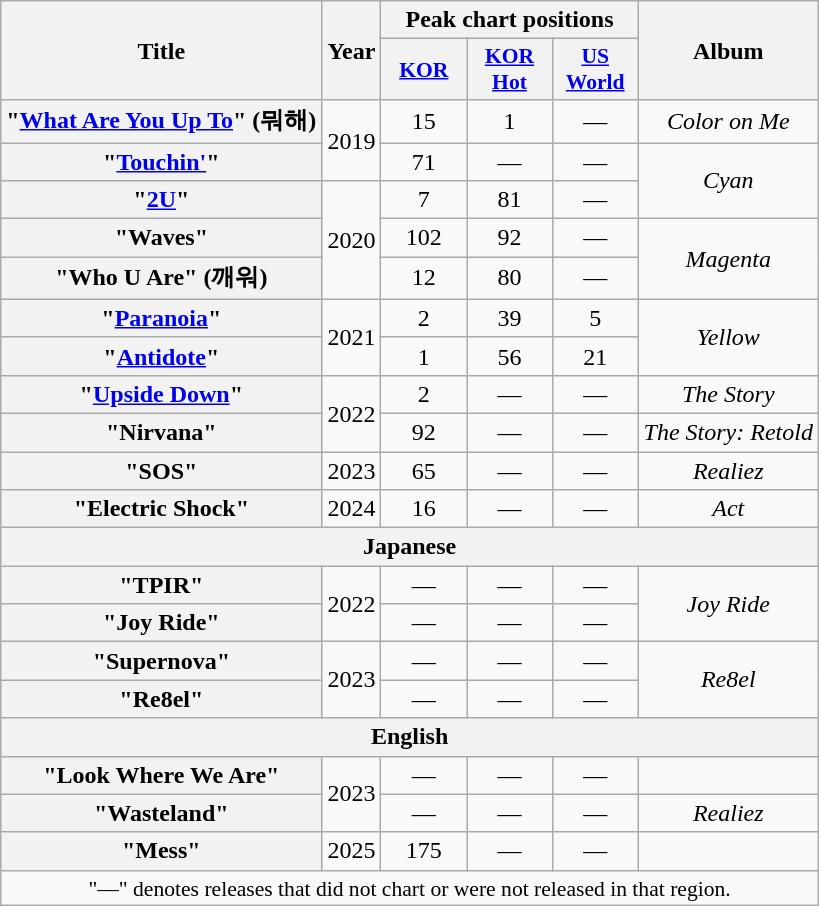<table class="wikitable plainrowheaders" style="text-align:center;" border="1">
<tr>
<th scope="col" rowspan="2">Title</th>
<th scope="col" rowspan="2">Year</th>
<th scope="col" colspan="3">Peak chart positions</th>
<th scope="col" rowspan="2">Album</th>
</tr>
<tr>
<th scope="col" style="width:3.5em;font-size:90%;"><a href='#'>KOR</a><br></th>
<th scope="col" style="width:3.5em;font-size:90%;"><a href='#'>KOR<br>Hot</a><br></th>
<th scope="col" style="width:3.5em;font-size:90%;"><a href='#'>US<br>World</a><br></th>
</tr>
<tr>
<th scope="row">"<a href='#'>What Are You Up To</a>" (뭐해)</th>
<td rowspan="2">2019</td>
<td>15</td>
<td>1</td>
<td>—</td>
<td><em>Color on Me</em></td>
</tr>
<tr>
<th scope="row">"<a href='#'>Touchin'</a>"</th>
<td>71</td>
<td>—</td>
<td>—</td>
<td rowspan="2"><em>Cyan</em></td>
</tr>
<tr>
<th scope="row">"<a href='#'>2U</a>"</th>
<td rowspan="3">2020</td>
<td>7</td>
<td>81</td>
<td>—</td>
</tr>
<tr>
<th scope="row">"Waves"<br></th>
<td>102</td>
<td>92</td>
<td>—</td>
<td rowspan="2"><em>Magenta</em></td>
</tr>
<tr>
<th scope="row">"Who U Are" (깨워)</th>
<td>12</td>
<td>80</td>
<td>—</td>
</tr>
<tr>
<th scope="row">"<a href='#'>Paranoia</a>"</th>
<td rowspan="2">2021</td>
<td>2</td>
<td>39</td>
<td>5</td>
<td rowspan="2"><em>Yellow</em></td>
</tr>
<tr>
<th scope="row">"<a href='#'>Antidote</a>"</th>
<td>1</td>
<td>56</td>
<td>21</td>
</tr>
<tr>
<th scope="row">"<a href='#'>Upside Down</a>"</th>
<td rowspan="2">2022</td>
<td>2</td>
<td>—</td>
<td>—</td>
<td><em>The Story</em></td>
</tr>
<tr>
<th scope="row">"Nirvana"<br></th>
<td>92</td>
<td>—</td>
<td>—</td>
<td><em>The Story: Retold</em></td>
</tr>
<tr>
<th scope="row">"SOS"</th>
<td>2023</td>
<td>65</td>
<td>—</td>
<td>—</td>
<td><em>Realiez</em></td>
</tr>
<tr>
<th scope="row">"Electric Shock"</th>
<td>2024</td>
<td>16</td>
<td>—</td>
<td>—</td>
<td><em>Act</em></td>
</tr>
<tr>
<th colspan="6">Japanese</th>
</tr>
<tr>
<th scope="row">"TPIR"<br></th>
<td rowspan="2">2022</td>
<td>—</td>
<td>—</td>
<td>—</td>
<td rowspan="2"><em>Joy Ride</em></td>
</tr>
<tr>
<th scope="row">"Joy Ride"</th>
<td>—</td>
<td>—</td>
<td>—</td>
</tr>
<tr>
<th scope="row">"Supernova" </th>
<td rowspan="2">2023</td>
<td>—</td>
<td>—</td>
<td>—</td>
<td rowspan="2"><em>Re8el</em></td>
</tr>
<tr>
<th scope="row">"Re8el"</th>
<td>—</td>
<td>—</td>
<td>—</td>
</tr>
<tr>
<th colspan="6">English</th>
</tr>
<tr>
<th scope="row">"Look Where We Are"<br></th>
<td rowspan="2">2023</td>
<td>—</td>
<td>—</td>
<td>—</td>
<td></td>
</tr>
<tr>
<th scope="row">"Wasteland"</th>
<td>—</td>
<td>—</td>
<td>—</td>
<td><em>Realiez</em></td>
</tr>
<tr>
<th scope="row">"Mess"</th>
<td>2025</td>
<td>175</td>
<td>—</td>
<td>—</td>
<td></td>
</tr>
<tr>
<td colspan="6" style="font-size:90%" align="center">"—" denotes releases that did not chart or were not released in that region.</td>
</tr>
</table>
